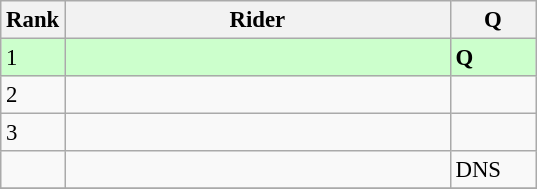<table class="wikitable" style="font-size:95%" style="text-align:center">
<tr>
<th>Rank</th>
<th width=250>Rider</th>
<th width=50>Q</th>
</tr>
<tr bgcolor=ccffcc>
<td>1</td>
<td align=left></td>
<td><strong>Q</strong></td>
</tr>
<tr>
<td>2</td>
<td align=left></td>
<td></td>
</tr>
<tr>
<td>3</td>
<td align=left></td>
<td></td>
</tr>
<tr>
<td></td>
<td align=left></td>
<td>DNS</td>
</tr>
<tr>
</tr>
</table>
